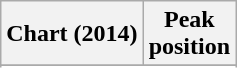<table class="wikitable sortable plainrowheaders">
<tr>
<th>Chart (2014)</th>
<th>Peak<br>position</th>
</tr>
<tr>
</tr>
<tr>
</tr>
<tr>
</tr>
<tr>
</tr>
<tr>
</tr>
</table>
